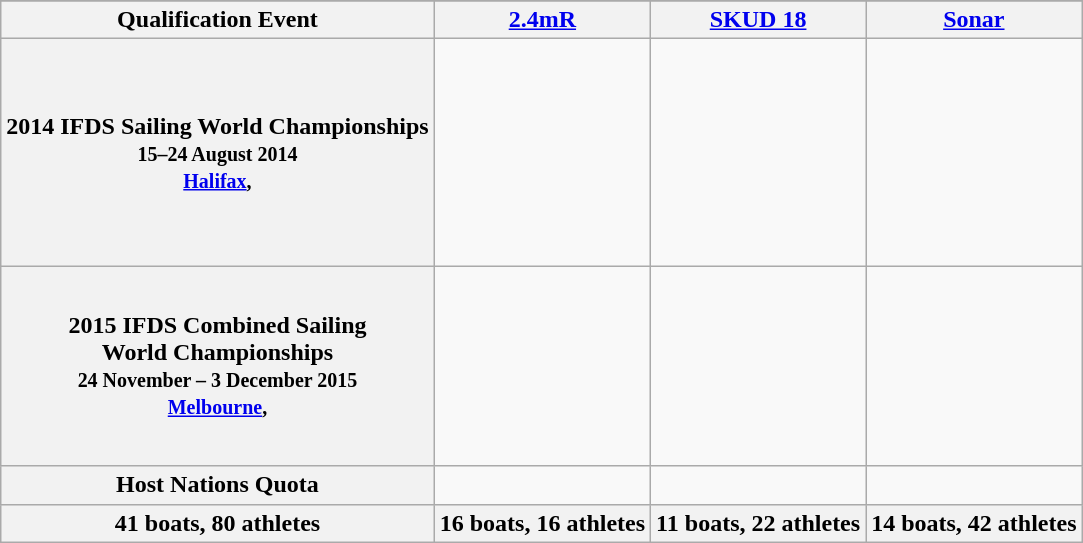<table class="wikitable">
<tr>
</tr>
<tr>
<th>Qualification Event</th>
<th><a href='#'>2.4mR</a></th>
<th><a href='#'>SKUD 18</a></th>
<th><a href='#'>Sonar</a></th>
</tr>
<tr>
<th>2014 IFDS Sailing World Championships<br> <small>15–24 August 2014<br><a href='#'>Halifax</a>, </small></th>
<td align="left"><br> <br> <br> <br> <br> <br> <br> <br></td>
<td align="left"><br> <br> <br> <br> <br></td>
<td align="left"><br> <br> <br> <br> <br> <br> <br></td>
</tr>
<tr>
<th>2015 IFDS Combined Sailing <br>World Championships<br><small>24 November – 3 December 2015<br><a href='#'>Melbourne</a>, </small></th>
<td align="left"><br><br><br><br><br><br><br></td>
<td align="left"><br><br><br><br><br></td>
<td align="left"><br><br><br><br><br><br></td>
</tr>
<tr>
<th>Host Nations Quota</th>
<td style="text-align:left;"></td>
<td style="text-align:left;"></td>
<td style="text-align:left;"></td>
</tr>
<tr>
<th>41 boats, 80 athletes</th>
<th>16 boats, 16 athletes</th>
<th>11 boats, 22 athletes</th>
<th>14 boats, 42 athletes</th>
</tr>
</table>
